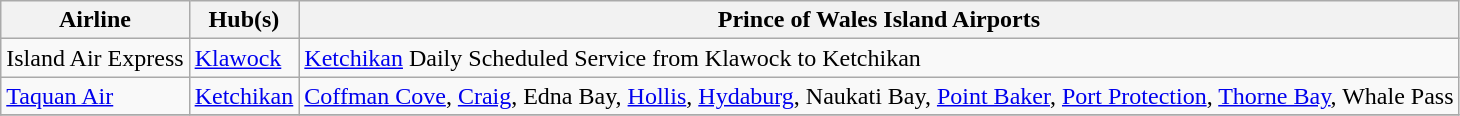<table class=wikitable>
<tr>
<th>Airline</th>
<th>Hub(s)</th>
<th>Prince of Wales Island Airports</th>
</tr>
<tr>
<td>Island Air Express</td>
<td><a href='#'>Klawock</a></td>
<td><a href='#'>Ketchikan</a> Daily Scheduled Service from Klawock to Ketchikan </td>
</tr>
<tr>
<td><a href='#'>Taquan Air</a></td>
<td><a href='#'>Ketchikan</a></td>
<td><a href='#'>Coffman Cove</a>, <a href='#'>Craig</a>, Edna Bay, <a href='#'>Hollis</a>, <a href='#'>Hydaburg</a>, Naukati Bay, <a href='#'>Point Baker</a>, <a href='#'>Port Protection</a>, <a href='#'>Thorne Bay</a>, Whale Pass </td>
</tr>
<tr>
</tr>
</table>
